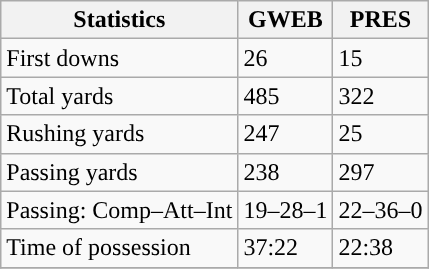<table class="wikitable" style="float: left;">
<tr>
<th>Statistics</th>
<th>GWEB</th>
<th>PRES</th>
</tr>
<tr>
<td>First downs</td>
<td>26</td>
<td>15</td>
</tr>
<tr>
<td>Total yards</td>
<td>485</td>
<td>322</td>
</tr>
<tr>
<td>Rushing yards</td>
<td>247</td>
<td>25</td>
</tr>
<tr>
<td>Passing yards</td>
<td>238</td>
<td>297</td>
</tr>
<tr>
<td>Passing: Comp–Att–Int</td>
<td>19–28–1</td>
<td>22–36–0</td>
</tr>
<tr>
<td>Time of possession</td>
<td>37:22</td>
<td>22:38</td>
</tr>
<tr>
</tr>
</table>
